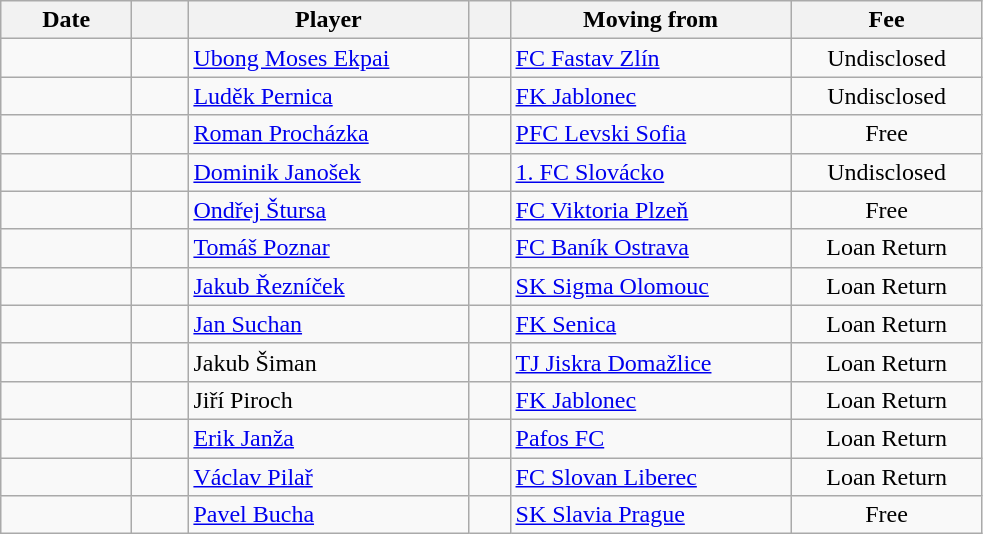<table class="wikitable sortable">
<tr>
<th style="width:80px;">Date</th>
<th style="width:30px;"></th>
<th style="width:180px;">Player</th>
<th style="width:20px;"></th>
<th style="width:180px;">Moving from</th>
<th style="width:120px;" class="unsortable">Fee</th>
</tr>
<tr>
<td></td>
<td align=center></td>
<td> <a href='#'>Ubong Moses Ekpai</a></td>
<td align=center></td>
<td> <a href='#'>FC Fastav Zlín</a></td>
<td align=center>Undisclosed</td>
</tr>
<tr>
<td></td>
<td align=center></td>
<td> <a href='#'>Luděk Pernica</a></td>
<td align=center></td>
<td> <a href='#'>FK Jablonec</a></td>
<td align=center>Undisclosed</td>
</tr>
<tr>
<td></td>
<td align=center></td>
<td> <a href='#'>Roman Procházka</a></td>
<td align=center></td>
<td> <a href='#'>PFC Levski Sofia</a></td>
<td align=center>Free</td>
</tr>
<tr>
<td></td>
<td align=center></td>
<td> <a href='#'>Dominik Janošek</a></td>
<td align=center></td>
<td> <a href='#'>1. FC Slovácko</a></td>
<td align=center>Undisclosed</td>
</tr>
<tr>
<td></td>
<td align=center></td>
<td> <a href='#'>Ondřej Štursa</a></td>
<td align=center></td>
<td> <a href='#'>FC Viktoria Plzeň</a></td>
<td align=center>Free</td>
</tr>
<tr>
<td></td>
<td align=center></td>
<td> <a href='#'>Tomáš Poznar</a></td>
<td align=center></td>
<td> <a href='#'>FC Baník Ostrava</a></td>
<td align=center>Loan Return</td>
</tr>
<tr>
<td></td>
<td align=center></td>
<td> <a href='#'>Jakub Řezníček</a></td>
<td align=center></td>
<td> <a href='#'>SK Sigma Olomouc</a></td>
<td align=center>Loan Return</td>
</tr>
<tr>
<td></td>
<td align=center></td>
<td> <a href='#'>Jan Suchan</a></td>
<td align=center></td>
<td> <a href='#'>FK Senica</a></td>
<td align=center>Loan Return</td>
</tr>
<tr>
<td></td>
<td align=center></td>
<td> Jakub Šiman</td>
<td align=center></td>
<td> <a href='#'>TJ Jiskra Domažlice</a></td>
<td align=center>Loan Return</td>
</tr>
<tr>
<td></td>
<td align=center></td>
<td> Jiří Piroch</td>
<td align=center></td>
<td> <a href='#'>FK Jablonec</a></td>
<td align=center>Loan Return</td>
</tr>
<tr>
<td></td>
<td align=center></td>
<td> <a href='#'>Erik Janža</a></td>
<td align=center></td>
<td> <a href='#'>Pafos FC</a></td>
<td align=center>Loan Return</td>
</tr>
<tr>
<td></td>
<td align=center></td>
<td> <a href='#'>Václav Pilař</a></td>
<td align=center></td>
<td> <a href='#'>FC Slovan Liberec</a></td>
<td align=center>Loan Return</td>
</tr>
<tr>
<td></td>
<td align=center></td>
<td> <a href='#'>Pavel Bucha</a></td>
<td align=center></td>
<td> <a href='#'>SK Slavia Prague</a></td>
<td align=center>Free</td>
</tr>
</table>
